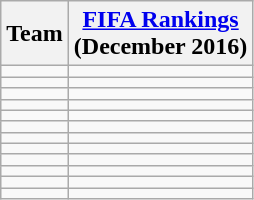<table class="wikitable sortable" style="text-align: left;">
<tr>
<th>Team</th>
<th><a href='#'>FIFA Rankings</a><br>(December 2016)</th>
</tr>
<tr>
<td></td>
<td></td>
</tr>
<tr>
<td></td>
<td></td>
</tr>
<tr>
<td></td>
<td></td>
</tr>
<tr>
<td></td>
<td></td>
</tr>
<tr>
<td></td>
<td></td>
</tr>
<tr>
<td></td>
<td></td>
</tr>
<tr>
<td></td>
<td></td>
</tr>
<tr>
<td></td>
<td></td>
</tr>
<tr>
<td></td>
<td></td>
</tr>
<tr>
<td></td>
<td></td>
</tr>
<tr>
<td></td>
<td></td>
</tr>
<tr>
<td></td>
<td></td>
</tr>
</table>
